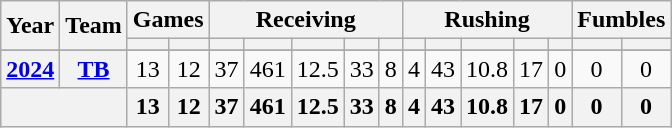<table class="wikitable" style="text-align:center;">
<tr>
<th rowspan="2">Year</th>
<th rowspan="2">Team</th>
<th colspan="2">Games</th>
<th colspan="5">Receiving</th>
<th colspan="5">Rushing</th>
<th colspan="2">Fumbles</th>
</tr>
<tr>
<th></th>
<th></th>
<th></th>
<th></th>
<th></th>
<th></th>
<th></th>
<th></th>
<th></th>
<th></th>
<th></th>
<th></th>
<th></th>
<th></th>
</tr>
<tr>
</tr>
<tr>
<th><a href='#'>2024</a></th>
<th><a href='#'>TB</a></th>
<td>13</td>
<td>12</td>
<td>37</td>
<td>461</td>
<td>12.5</td>
<td>33</td>
<td>8</td>
<td>4</td>
<td>43</td>
<td>10.8</td>
<td>17</td>
<td>0</td>
<td>0</td>
<td>0</td>
</tr>
<tr>
<th colspan="2"></th>
<th>13</th>
<th>12</th>
<th>37</th>
<th>461</th>
<th>12.5</th>
<th>33</th>
<th>8</th>
<th>4</th>
<th>43</th>
<th>10.8</th>
<th>17</th>
<th>0</th>
<th>0</th>
<th>0</th>
</tr>
</table>
